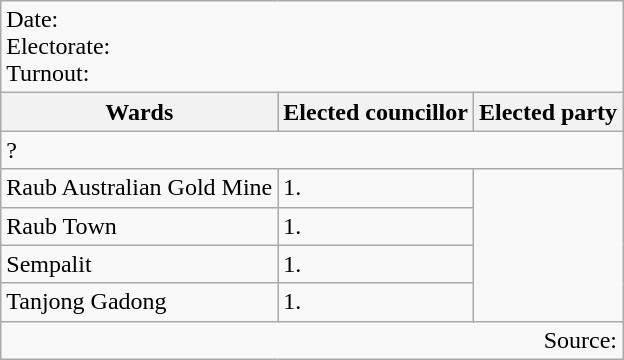<table class=wikitable>
<tr>
<td colspan=3>Date: <br>Electorate: <br>Turnout:</td>
</tr>
<tr>
<th>Wards</th>
<th>Elected councillor</th>
<th>Elected party</th>
</tr>
<tr>
<td colspan=3>? </td>
</tr>
<tr>
<td>Raub Australian Gold Mine</td>
<td>1.</td>
</tr>
<tr>
<td>Raub Town</td>
<td>1.</td>
</tr>
<tr>
<td>Sempalit</td>
<td>1.</td>
</tr>
<tr>
<td>Tanjong Gadong</td>
<td>1.</td>
</tr>
<tr>
<td colspan=3 align=right>Source:</td>
</tr>
</table>
